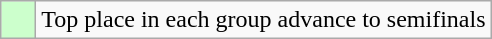<table class="wikitable">
<tr>
<td style="background:#cfc;">    </td>
<td>Top place in each group advance to semifinals</td>
</tr>
</table>
